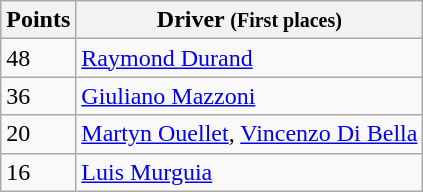<table class="wikitable">
<tr>
<th>Points</th>
<th>Driver <small>(First places)</small></th>
</tr>
<tr>
<td>48</td>
<td> <a href='#'>Raymond Durand</a></td>
</tr>
<tr>
<td>36</td>
<td> <a href='#'>Giuliano Mazzoni</a></td>
</tr>
<tr>
<td>20</td>
<td> <a href='#'>Martyn Ouellet</a>,  <a href='#'>Vincenzo Di Bella</a></td>
</tr>
<tr>
<td>16</td>
<td> <a href='#'>Luis Murguia</a></td>
</tr>
</table>
